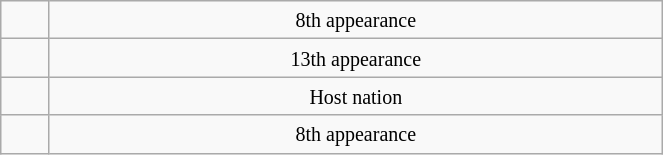<table class="wikitable" width=35%>
<tr align=center>
<td></td>
<td><small>8th appearance</small></td>
</tr>
<tr align=center>
<td></td>
<td><small>13th appearance</small></td>
</tr>
<tr align=center>
<td></td>
<td><small>Host nation</small></td>
</tr>
<tr align=center>
<td></td>
<td><small>8th appearance</small></td>
</tr>
</table>
